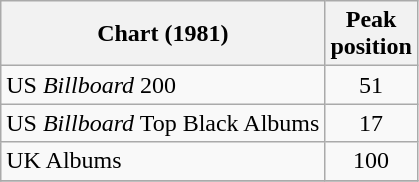<table class="wikitable">
<tr>
<th>Chart (1981)</th>
<th>Peak<br>position</th>
</tr>
<tr>
<td>US <em>Billboard</em> 200</td>
<td align=center>51</td>
</tr>
<tr>
<td>US <em>Billboard</em> Top Black Albums</td>
<td align=center>17</td>
</tr>
<tr>
<td>UK Albums</td>
<td align=center>100</td>
</tr>
<tr>
</tr>
</table>
